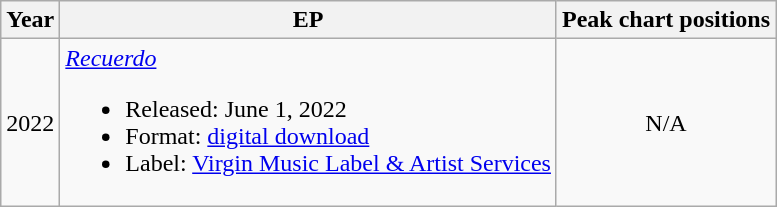<table class="wikitable" style="text-align:center;">
<tr>
<th rowspan="1">Year</th>
<th rowspan="1">EP</th>
<th colspan="1">Peak chart positions</th>
</tr>
<tr>
<td>2022</td>
<td align="left"><em><a href='#'>Recuerdo</a></em><br><ul><li>Released: June 1, 2022</li><li>Format: <a href='#'>digital download</a></li><li>Label: <a href='#'>Virgin Music Label & Artist Services</a></li></ul></td>
<td>N/A</td>
</tr>
</table>
